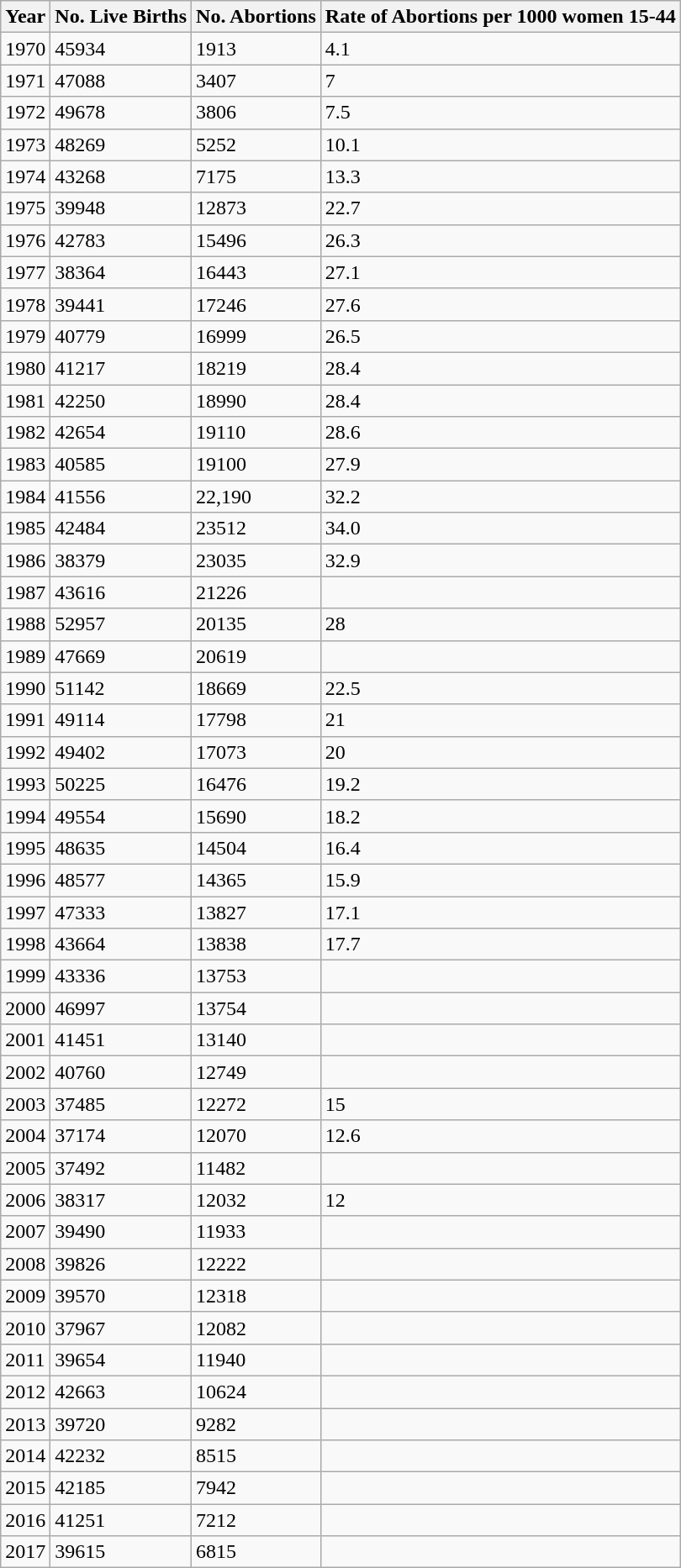<table class="wikitable mw-collapsible">
<tr>
<th>Year</th>
<th>No. Live Births</th>
<th>No. Abortions</th>
<th>Rate of Abortions per 1000 women 15-44</th>
</tr>
<tr>
<td>1970</td>
<td>45934</td>
<td>1913</td>
<td>4.1</td>
</tr>
<tr>
<td>1971</td>
<td>47088</td>
<td>3407</td>
<td>7</td>
</tr>
<tr>
<td>1972</td>
<td>49678</td>
<td>3806</td>
<td>7.5</td>
</tr>
<tr>
<td>1973</td>
<td>48269</td>
<td>5252</td>
<td>10.1</td>
</tr>
<tr>
<td>1974</td>
<td>43268</td>
<td>7175</td>
<td>13.3</td>
</tr>
<tr>
<td>1975</td>
<td>39948</td>
<td>12873</td>
<td>22.7</td>
</tr>
<tr>
<td>1976</td>
<td>42783</td>
<td>15496</td>
<td>26.3</td>
</tr>
<tr>
<td>1977</td>
<td>38364</td>
<td>16443</td>
<td>27.1</td>
</tr>
<tr>
<td>1978</td>
<td>39441</td>
<td>17246</td>
<td>27.6</td>
</tr>
<tr>
<td>1979</td>
<td>40779</td>
<td>16999</td>
<td>26.5</td>
</tr>
<tr>
<td>1980</td>
<td>41217</td>
<td>18219</td>
<td>28.4</td>
</tr>
<tr>
<td>1981</td>
<td>42250</td>
<td>18990</td>
<td>28.4</td>
</tr>
<tr>
<td>1982</td>
<td>42654</td>
<td>19110</td>
<td>28.6</td>
</tr>
<tr>
<td>1983</td>
<td>40585</td>
<td>19100</td>
<td>27.9</td>
</tr>
<tr>
<td>1984</td>
<td>41556</td>
<td>22,190</td>
<td>32.2</td>
</tr>
<tr>
<td>1985</td>
<td>42484</td>
<td>23512</td>
<td>34.0</td>
</tr>
<tr>
<td>1986</td>
<td>38379</td>
<td>23035</td>
<td>32.9</td>
</tr>
<tr>
<td>1987</td>
<td>43616</td>
<td>21226</td>
<td></td>
</tr>
<tr>
<td>1988</td>
<td>52957</td>
<td>20135</td>
<td>28</td>
</tr>
<tr>
<td>1989</td>
<td>47669</td>
<td>20619</td>
<td></td>
</tr>
<tr>
<td>1990</td>
<td>51142</td>
<td>18669</td>
<td>22.5</td>
</tr>
<tr>
<td>1991</td>
<td>49114</td>
<td>17798</td>
<td>21</td>
</tr>
<tr>
<td>1992</td>
<td>49402</td>
<td>17073</td>
<td>20</td>
</tr>
<tr>
<td>1993</td>
<td>50225</td>
<td>16476</td>
<td>19.2</td>
</tr>
<tr>
<td>1994</td>
<td>49554</td>
<td>15690</td>
<td>18.2</td>
</tr>
<tr>
<td>1995</td>
<td>48635</td>
<td>14504</td>
<td>16.4</td>
</tr>
<tr>
<td>1996</td>
<td>48577</td>
<td>14365</td>
<td>15.9</td>
</tr>
<tr>
<td>1997</td>
<td>47333</td>
<td>13827</td>
<td>17.1</td>
</tr>
<tr>
<td>1998</td>
<td>43664</td>
<td>13838</td>
<td>17.7</td>
</tr>
<tr>
<td>1999</td>
<td>43336</td>
<td>13753</td>
<td></td>
</tr>
<tr>
<td>2000</td>
<td>46997</td>
<td>13754</td>
<td></td>
</tr>
<tr>
<td>2001</td>
<td>41451</td>
<td>13140</td>
<td></td>
</tr>
<tr>
<td>2002</td>
<td>40760</td>
<td>12749</td>
<td></td>
</tr>
<tr>
<td>2003</td>
<td>37485</td>
<td>12272</td>
<td>15</td>
</tr>
<tr>
<td>2004</td>
<td>37174</td>
<td>12070</td>
<td>12.6</td>
</tr>
<tr>
<td>2005</td>
<td>37492</td>
<td>11482</td>
<td></td>
</tr>
<tr>
<td>2006</td>
<td>38317</td>
<td>12032</td>
<td>12</td>
</tr>
<tr>
<td>2007</td>
<td>39490</td>
<td>11933</td>
<td></td>
</tr>
<tr>
<td>2008</td>
<td>39826</td>
<td>12222</td>
<td></td>
</tr>
<tr>
<td>2009</td>
<td>39570</td>
<td>12318</td>
<td></td>
</tr>
<tr>
<td>2010</td>
<td>37967</td>
<td>12082</td>
<td></td>
</tr>
<tr>
<td>2011</td>
<td>39654</td>
<td>11940</td>
<td></td>
</tr>
<tr>
<td>2012</td>
<td>42663</td>
<td>10624</td>
<td></td>
</tr>
<tr>
<td>2013</td>
<td>39720</td>
<td>9282</td>
<td></td>
</tr>
<tr>
<td>2014</td>
<td>42232</td>
<td>8515</td>
<td></td>
</tr>
<tr>
<td>2015</td>
<td>42185</td>
<td>7942</td>
<td></td>
</tr>
<tr>
<td>2016</td>
<td>41251</td>
<td>7212</td>
<td></td>
</tr>
<tr>
<td>2017</td>
<td>39615</td>
<td>6815</td>
<td></td>
</tr>
</table>
